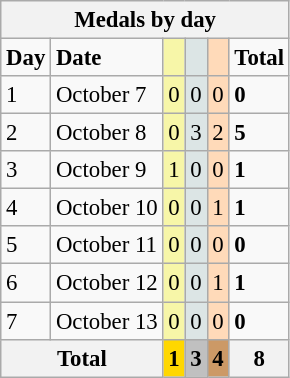<table class=wikitable style="font-size:95%;">
<tr>
<th colspan=7><strong>Medals by day</strong></th>
</tr>
<tr>
<td><strong>Day</strong></td>
<td><strong>Date</strong></td>
<td bgcolor=F7F6A8></td>
<td bgcolor=DCE5E5></td>
<td bgcolor=FFDAB9></td>
<td><strong>Total</strong></td>
</tr>
<tr>
<td>1</td>
<td>October 7</td>
<td bgcolor=F7F6A8>0</td>
<td bgcolor=DCE5E5>0</td>
<td bgcolor=FFDAB9>0</td>
<td><strong>0</strong></td>
</tr>
<tr>
<td>2</td>
<td>October 8</td>
<td bgcolor=F7F6A8>0</td>
<td bgcolor=DCE5E5>3</td>
<td bgcolor=FFDAB9>2</td>
<td><strong>5</strong></td>
</tr>
<tr>
<td>3</td>
<td>October 9</td>
<td bgcolor=F7F6A8>1</td>
<td bgcolor=DCE5E5>0</td>
<td bgcolor=FFDAB9>0</td>
<td><strong>1</strong></td>
</tr>
<tr>
<td>4</td>
<td>October 10</td>
<td bgcolor=F7F6A8>0</td>
<td bgcolor=DCE5E5>0</td>
<td bgcolor=FFDAB9>1</td>
<td><strong>1</strong></td>
</tr>
<tr>
<td>5</td>
<td>October 11</td>
<td bgcolor=F7F6A8>0</td>
<td bgcolor=DCE5E5>0</td>
<td bgcolor=FFDAB9>0</td>
<td><strong>0</strong></td>
</tr>
<tr>
<td>6</td>
<td>October 12</td>
<td bgcolor=F7F6A8>0</td>
<td bgcolor=DCE5E5>0</td>
<td bgcolor=FFDAB9>1</td>
<td><strong>1</strong></td>
</tr>
<tr>
<td>7</td>
<td>October 13</td>
<td bgcolor=F7F6A8>0</td>
<td bgcolor=DCE5E5>0</td>
<td bgcolor=FFDAB9>0</td>
<td><strong>0</strong></td>
</tr>
<tr>
<th colspan=2>Total</th>
<th style="background:gold;">1</th>
<th style="background:silver;">3</th>
<th style="background:#c96;">4</th>
<th>8</th>
</tr>
</table>
